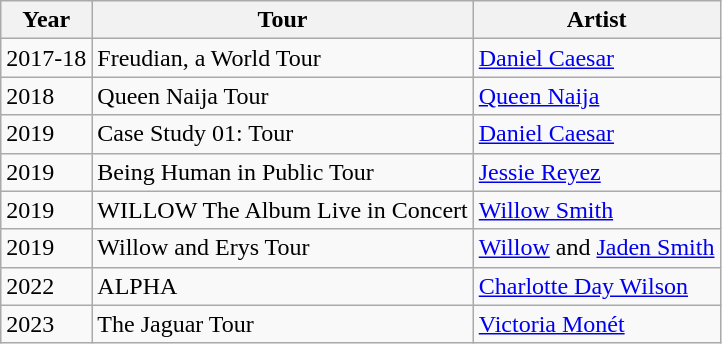<table class="wikitable">
<tr>
<th>Year</th>
<th>Tour</th>
<th>Artist</th>
</tr>
<tr>
<td>2017-18</td>
<td>Freudian, a World Tour</td>
<td><a href='#'>Daniel Caesar</a></td>
</tr>
<tr>
<td>2018</td>
<td>Queen Naija Tour</td>
<td><a href='#'>Queen Naija</a></td>
</tr>
<tr>
<td>2019</td>
<td>Case Study 01: Tour</td>
<td><a href='#'>Daniel Caesar</a></td>
</tr>
<tr>
<td>2019</td>
<td>Being Human in Public Tour</td>
<td><a href='#'>Jessie Reyez</a></td>
</tr>
<tr>
<td>2019</td>
<td>WILLOW The Album Live in Concert</td>
<td><a href='#'>Willow Smith</a></td>
</tr>
<tr>
<td>2019</td>
<td>Willow and Erys Tour</td>
<td><a href='#'>Willow</a> and <a href='#'>Jaden Smith</a></td>
</tr>
<tr>
<td>2022</td>
<td>ALPHA</td>
<td><a href='#'>Charlotte Day Wilson</a></td>
</tr>
<tr>
<td>2023</td>
<td>The Jaguar Tour</td>
<td><a href='#'>Victoria Monét</a></td>
</tr>
</table>
